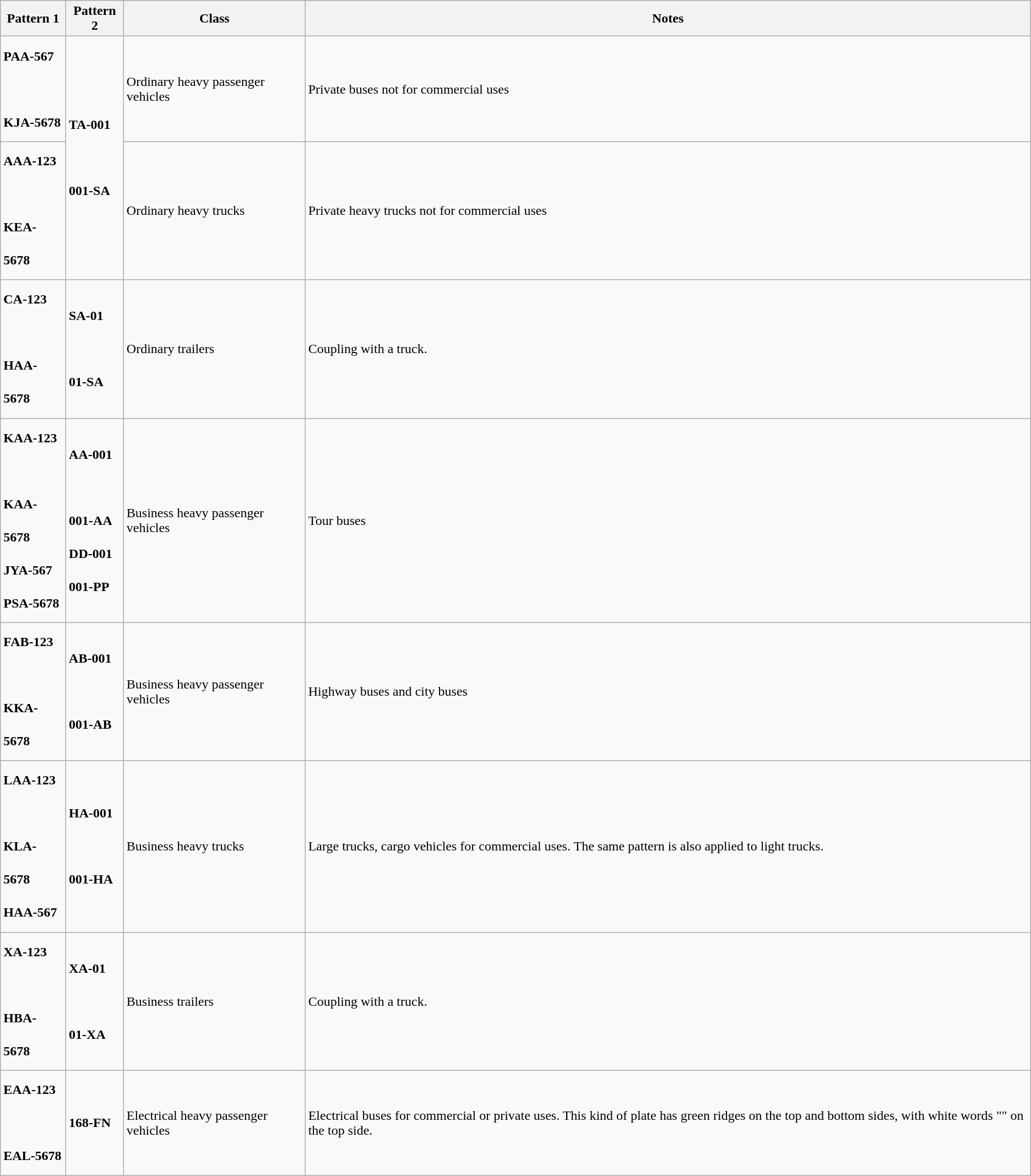<table class=wikitable>
<tr>
<th>Pattern 1</th>
<th>Pattern 2</th>
<th>Class</th>
<th>Notes</th>
</tr>
<tr>
<td style="line-height:2.5;"><span><strong>PAA-567</strong></span><br><br><span><strong>KJA-5678</strong></span></td>
<td rowspan=2 style="line-height:2.5;"><span><strong>TA-001</strong></span><br><br><span><strong>001-SA</strong></span></td>
<td>Ordinary heavy passenger vehicles</td>
<td>Private buses not for commercial uses</td>
</tr>
<tr>
<td style="line-height:2.5;"><span><strong>AAA-123</strong></span><br><br><span><strong>KEA-5678</strong></span></td>
<td>Ordinary heavy trucks</td>
<td>Private heavy trucks not for commercial uses</td>
</tr>
<tr>
<td style="line-height:2.5;"><span><strong>CA-123</strong></span><br><br><span><strong>HAA-5678</strong></span></td>
<td style="line-height:2.5;"><span><strong>SA-01</strong></span><br><br><span><strong>01-SA</strong></span></td>
<td>Ordinary trailers</td>
<td>Coupling with a truck.</td>
</tr>
<tr>
<td style="line-height:2.5;"><span><strong>KAA-123</strong></span><br><br><span><strong>KAA-5678</strong></span><br>
<span><strong>JYA-567</strong></span><br>
<span><strong>PSA-5678</strong></span></td>
<td style="line-height:2.5;"><span><strong>AA-001</strong></span><br><br><span><strong>001-AA</strong></span><br>
<span><strong>DD-001</strong></span><br>
<span><strong>001-PP</strong></span></td>
<td>Business heavy passenger vehicles</td>
<td>Tour buses</td>
</tr>
<tr>
<td style="line-height:2.5;"><span><strong>FAB-123</strong></span><br><br><span><strong>KKA-5678</strong></span></td>
<td style="line-height:2.5;"><span><strong>AB-001</strong></span><br><br><span><strong>001-AB</strong></span></td>
<td>Business heavy passenger vehicles</td>
<td>Highway buses and city buses</td>
</tr>
<tr>
<td style="line-height:2.5;"><span><strong>LAA-123</strong></span><br><br><span><strong>KLA-5678</strong></span><br>
<span><strong>HAA-567</strong></span></td>
<td style="line-height:2.5;"><span><strong>HA-001</strong></span><br><br><span><strong>001-HA</strong></span></td>
<td>Business heavy trucks</td>
<td>Large trucks, cargo vehicles for commercial uses. The same pattern is also applied to light trucks.</td>
</tr>
<tr>
<td style="line-height:2.5;"><span><strong>XA-123</strong></span><br><br><span><strong>HBA-5678</strong></span></td>
<td style="line-height:2.5;"><span><strong>XA-01</strong></span><br><br><span><strong>01-XA</strong></span></td>
<td>Business trailers</td>
<td>Coupling with a truck.</td>
</tr>
<tr>
<td style="line-height:2.5;"><span><strong>EAA-123</strong></span><br><br><span><strong>EAL-5678</strong></span></td>
<td style="line-height:2.5;"><span><strong>168-FN</strong></span></td>
<td>Electrical heavy passenger vehicles</td>
<td>Electrical buses for commercial or private uses. This kind of plate has green ridges on the top and bottom sides, with white words "" on the top side.</td>
</tr>
</table>
